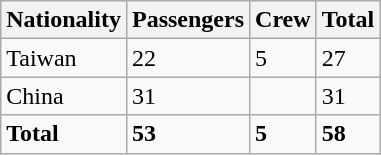<table class="wikitable">
<tr>
<th>Nationality</th>
<th>Passengers</th>
<th>Crew</th>
<th>Total</th>
</tr>
<tr valign="top">
<td>Taiwan</td>
<td>22</td>
<td>5</td>
<td>27</td>
</tr>
<tr valign="top">
<td>China</td>
<td>31</td>
<td></td>
<td>31</td>
</tr>
<tr valign="top">
<td><strong>Total</strong></td>
<td><strong>53</strong></td>
<td><strong>5</strong></td>
<td><strong>58</strong></td>
</tr>
</table>
